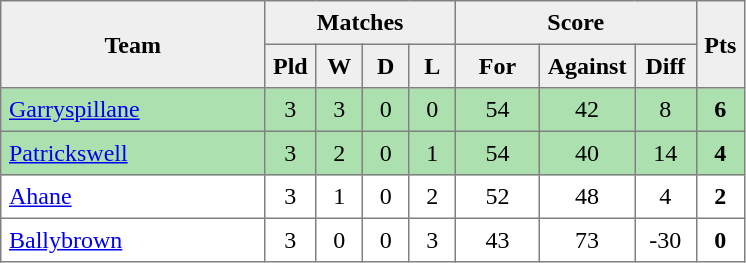<table style=border-collapse:collapse border=1 cellspacing=0 cellpadding=5>
<tr align=center bgcolor=#efefef>
<th rowspan=2 width=165>Team</th>
<th colspan=4>Matches</th>
<th colspan=3>Score</th>
<th rowspan=2width=20>Pts</th>
</tr>
<tr align=center bgcolor=#efefef>
<th width=20>Pld</th>
<th width=20>W</th>
<th width=20>D</th>
<th width=20>L</th>
<th width=45>For</th>
<th width=45>Against</th>
<th width=30>Diff</th>
</tr>
<tr align=center style="background:#ACE1AF;">
<td style="text-align:left;"><a href='#'>Garryspillane</a></td>
<td>3</td>
<td>3</td>
<td>0</td>
<td>0</td>
<td>54</td>
<td>42</td>
<td>8</td>
<td><strong>6</strong></td>
</tr>
<tr align=center style="background:#ACE1AF;">
<td style="text-align:left;"><a href='#'>Patrickswell</a></td>
<td>3</td>
<td>2</td>
<td>0</td>
<td>1</td>
<td>54</td>
<td>40</td>
<td>14</td>
<td><strong>4</strong></td>
</tr>
<tr align=center>
<td style="text-align:left;"><a href='#'>Ahane</a></td>
<td>3</td>
<td>1</td>
<td>0</td>
<td>2</td>
<td>52</td>
<td>48</td>
<td>4</td>
<td><strong>2</strong></td>
</tr>
<tr align=center>
<td style="text-align:left;"><a href='#'>Ballybrown</a></td>
<td>3</td>
<td>0</td>
<td>0</td>
<td>3</td>
<td>43</td>
<td>73</td>
<td>-30</td>
<td><strong>0</strong></td>
</tr>
</table>
